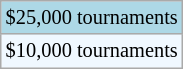<table class="wikitable" style="font-size:85%;">
<tr style="background:lightblue;">
<td>$25,000 tournaments</td>
</tr>
<tr style="background:#f0f8ff;">
<td>$10,000 tournaments</td>
</tr>
</table>
